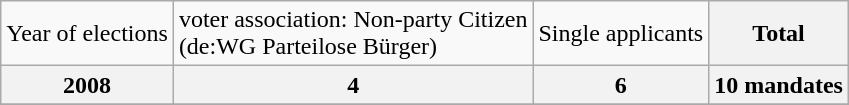<table class="wikitable">
<tr>
<td>Year of elections</td>
<td>voter association: Non-party Citizen<br> (de:WG Parteilose Bürger)</td>
<td>Single applicants</td>
<th>Total</th>
</tr>
<tr>
<th>2008</th>
<th>4</th>
<th>6</th>
<th>10 mandates</th>
</tr>
<tr>
</tr>
</table>
